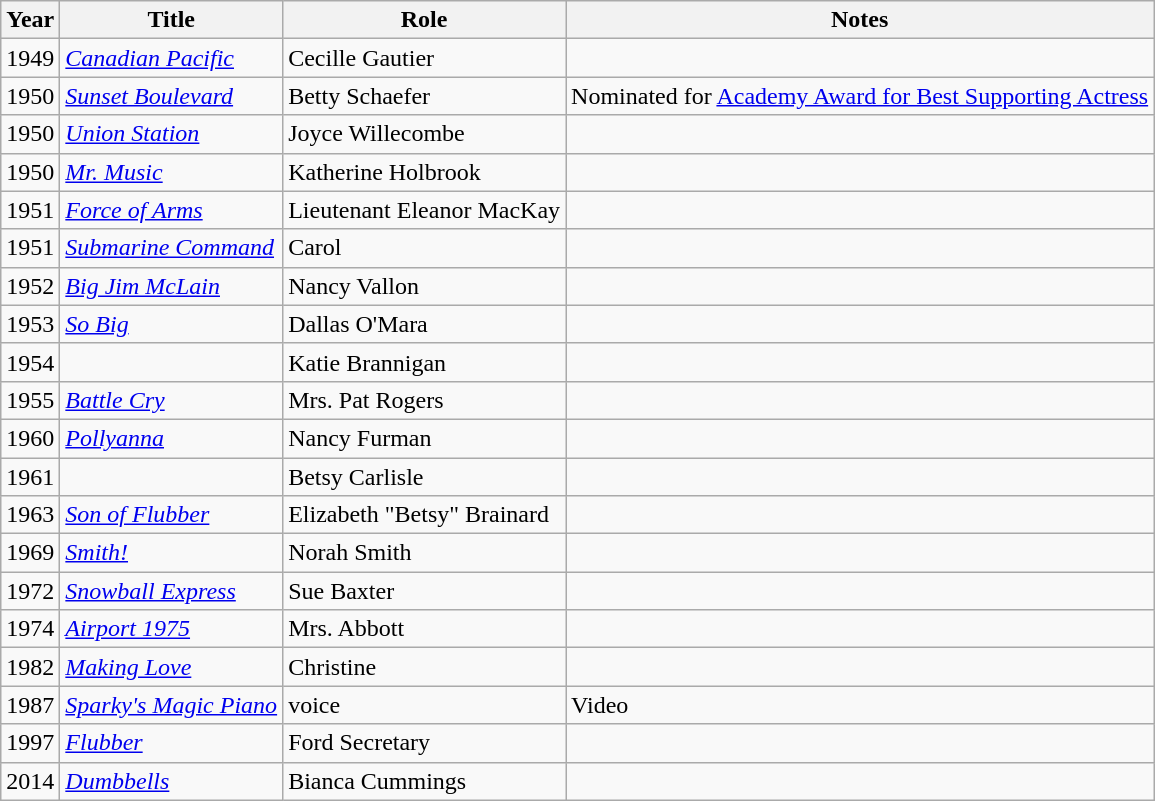<table class="wikitable sortable">
<tr>
<th>Year</th>
<th>Title</th>
<th>Role</th>
<th class="unsortable">Notes</th>
</tr>
<tr>
<td>1949</td>
<td><em><a href='#'>Canadian Pacific</a></em></td>
<td>Cecille Gautier</td>
<td></td>
</tr>
<tr>
<td>1950</td>
<td><em><a href='#'>Sunset Boulevard</a></em></td>
<td>Betty Schaefer</td>
<td>Nominated for <a href='#'>Academy Award for Best Supporting Actress</a></td>
</tr>
<tr>
<td>1950</td>
<td><em><a href='#'>Union Station</a></em></td>
<td>Joyce Willecombe</td>
<td></td>
</tr>
<tr>
<td>1950</td>
<td><em><a href='#'>Mr. Music</a></em></td>
<td>Katherine Holbrook</td>
<td></td>
</tr>
<tr>
<td>1951</td>
<td><em><a href='#'>Force of Arms</a></em></td>
<td>Lieutenant Eleanor MacKay</td>
<td></td>
</tr>
<tr>
<td>1951</td>
<td><em><a href='#'>Submarine Command</a></em></td>
<td>Carol</td>
<td></td>
</tr>
<tr>
<td>1952</td>
<td><em><a href='#'>Big Jim McLain</a></em></td>
<td>Nancy Vallon</td>
<td></td>
</tr>
<tr>
<td>1953</td>
<td><em><a href='#'>So Big</a></em></td>
<td>Dallas O'Mara</td>
<td></td>
</tr>
<tr>
<td>1954</td>
<td><em></em></td>
<td>Katie Brannigan</td>
<td></td>
</tr>
<tr>
<td>1955</td>
<td><em><a href='#'>Battle Cry</a></em></td>
<td>Mrs. Pat Rogers</td>
<td></td>
</tr>
<tr>
<td>1960</td>
<td><em><a href='#'>Pollyanna</a></em></td>
<td>Nancy Furman</td>
<td></td>
</tr>
<tr>
<td>1961</td>
<td><em></em></td>
<td>Betsy Carlisle</td>
<td></td>
</tr>
<tr>
<td>1963</td>
<td><em><a href='#'>Son of Flubber</a></em></td>
<td>Elizabeth "Betsy" Brainard</td>
<td></td>
</tr>
<tr>
<td>1969</td>
<td><em><a href='#'>Smith!</a></em></td>
<td>Norah Smith</td>
<td></td>
</tr>
<tr>
<td>1972</td>
<td><em><a href='#'>Snowball Express</a></em></td>
<td>Sue Baxter</td>
<td></td>
</tr>
<tr>
<td>1974</td>
<td><em><a href='#'>Airport 1975</a></em></td>
<td>Mrs. Abbott</td>
<td></td>
</tr>
<tr>
<td>1982</td>
<td><em><a href='#'>Making Love</a></em></td>
<td>Christine</td>
<td></td>
</tr>
<tr>
<td>1987</td>
<td><em><a href='#'>Sparky's Magic Piano</a></em></td>
<td>voice</td>
<td>Video</td>
</tr>
<tr>
<td>1997</td>
<td><em><a href='#'>Flubber</a></em></td>
<td>Ford Secretary</td>
<td></td>
</tr>
<tr>
<td>2014</td>
<td><em><a href='#'>Dumbbells</a></em></td>
<td>Bianca Cummings</td>
<td></td>
</tr>
</table>
